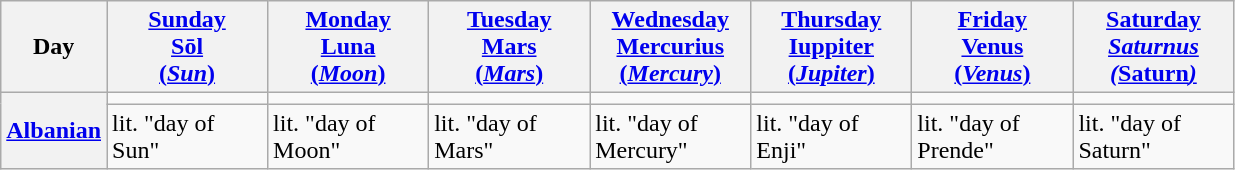<table class="wikitable">
<tr>
<th>Day</th>
<th width=100><a href='#'>Sunday</a><br><a href='#'>Sōl<br>(<em>Sun</em>)</a></th>
<th width=100><a href='#'>Monday</a><br><a href='#'>Luna<br>(<em>Moon</em>)</a></th>
<th width=100><a href='#'>Tuesday</a><br><a href='#'>Mars<br>(<em>Mars</em>)</a></th>
<th width=100><a href='#'>Wednesday</a><br><a href='#'>Mercurius (<em>Mercury</em>)</a></th>
<th width=100><a href='#'>Thursday</a><br><a href='#'>Iuppiter (<em>Jupiter</em>)</a></th>
<th width=100><a href='#'>Friday</a><br><a href='#'>Venus<br>(<em>Venus</em>)</a></th>
<th width=100><a href='#'>Saturday</a><br><em><a href='#'>Saturnus (</em>Saturn<em>)</a></em></th>
</tr>
<tr>
<th rowspan="2"><a href='#'>Albanian</a></th>
<td></td>
<td></td>
<td></td>
<td></td>
<td></td>
<td></td>
<td></td>
</tr>
<tr>
<td>lit. "day of Sun"</td>
<td>lit. "day of Moon"</td>
<td>lit. "day of Mars"</td>
<td>lit. "day of Mercury"</td>
<td>lit. "day of Enji"</td>
<td>lit. "day of Prende"</td>
<td>lit. "day of Saturn"</td>
</tr>
</table>
